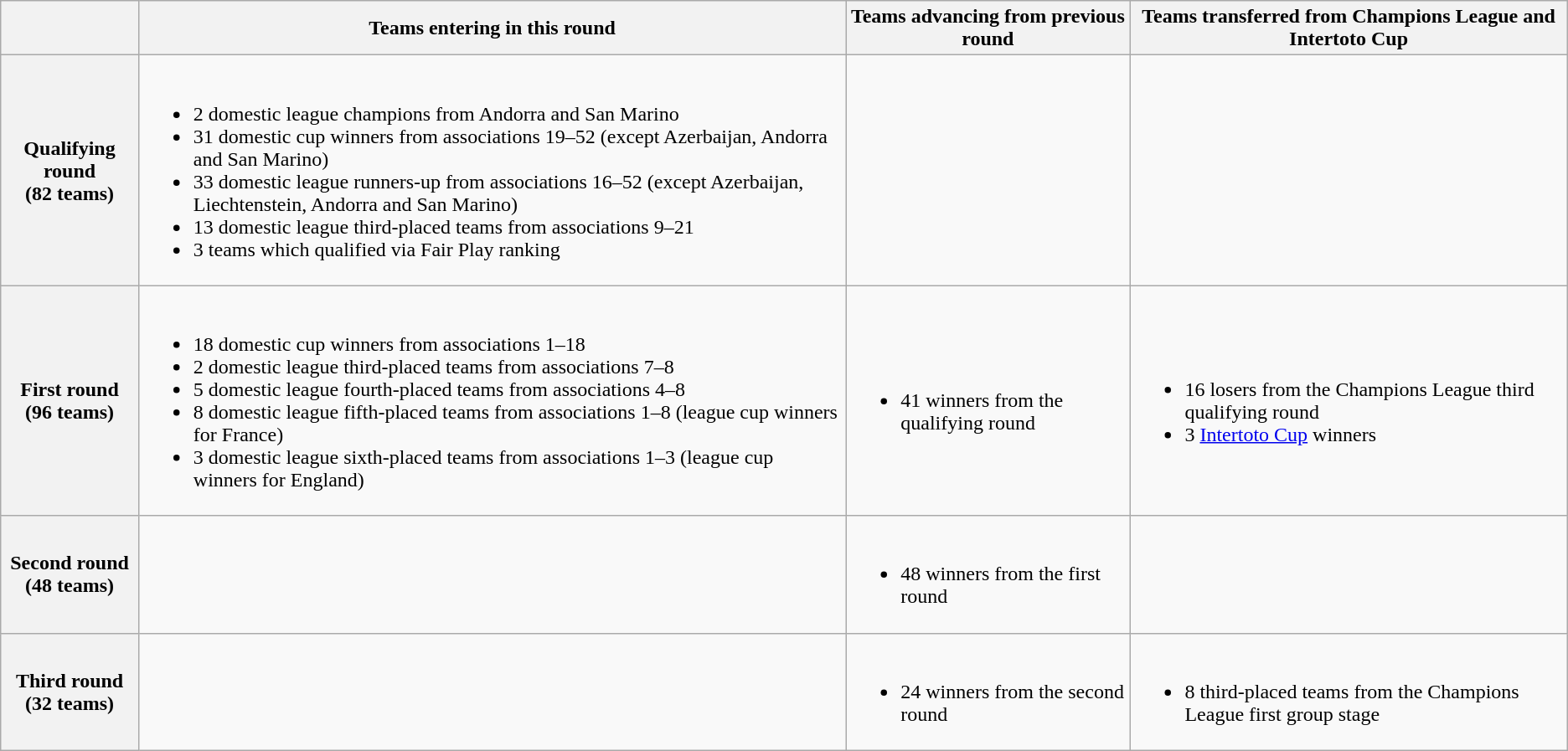<table class="wikitable">
<tr>
<th></th>
<th>Teams entering in this round</th>
<th>Teams advancing from previous round</th>
<th>Teams transferred from Champions League and Intertoto Cup</th>
</tr>
<tr>
<th>Qualifying round<br>(82 teams)</th>
<td><br><ul><li>2 domestic league champions from Andorra and San Marino</li><li>31 domestic cup winners from associations 19–52 (except Azerbaijan, Andorra and San Marino)</li><li>33 domestic league runners-up from associations 16–52 (except Azerbaijan, Liechtenstein, Andorra and San Marino)</li><li>13 domestic league third-placed teams from associations 9–21</li><li>3 teams which qualified via Fair Play ranking</li></ul></td>
<td></td>
<td></td>
</tr>
<tr>
<th>First round<br>(96 teams)</th>
<td><br><ul><li>18 domestic cup winners from associations 1–18</li><li>2 domestic league third-placed teams from associations 7–8</li><li>5 domestic league fourth-placed teams from associations 4–8</li><li>8 domestic league fifth-placed teams from associations 1–8 (league cup winners for France)</li><li>3 domestic league sixth-placed teams from associations 1–3 (league cup winners for England)</li></ul></td>
<td><br><ul><li>41 winners from the qualifying round</li></ul></td>
<td><br><ul><li>16 losers from the Champions League third qualifying round</li><li>3 <a href='#'>Intertoto Cup</a> winners</li></ul></td>
</tr>
<tr>
<th>Second round<br>(48 teams)</th>
<td></td>
<td><br><ul><li>48 winners from the first round</li></ul></td>
<td></td>
</tr>
<tr>
<th>Third round<br>(32 teams)</th>
<td></td>
<td><br><ul><li>24 winners from the second round</li></ul></td>
<td><br><ul><li>8 third-placed teams from the Champions League first group stage</li></ul></td>
</tr>
</table>
